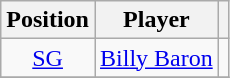<table class="wikitable" style="text-align: center;">
<tr>
<th>Position</th>
<th>Player</th>
<th></th>
</tr>
<tr>
<td><a href='#'>SG</a></td>
<td align="left"> <a href='#'>Billy Baron</a></td>
<td></td>
</tr>
<tr>
</tr>
</table>
